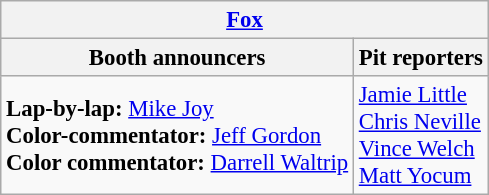<table class="wikitable" style="font-size: 95%;">
<tr>
<th colspan="3"><a href='#'>Fox</a></th>
</tr>
<tr>
<th>Booth announcers</th>
<th>Pit reporters</th>
</tr>
<tr>
<td><strong>Lap-by-lap:</strong> <a href='#'>Mike Joy</a><br><strong>Color-commentator:</strong> <a href='#'>Jeff Gordon</a><br><strong>Color commentator:</strong> <a href='#'>Darrell Waltrip</a></td>
<td><a href='#'>Jamie Little</a><br><a href='#'>Chris Neville</a><br><a href='#'>Vince Welch</a><br><a href='#'>Matt Yocum</a></td>
</tr>
</table>
